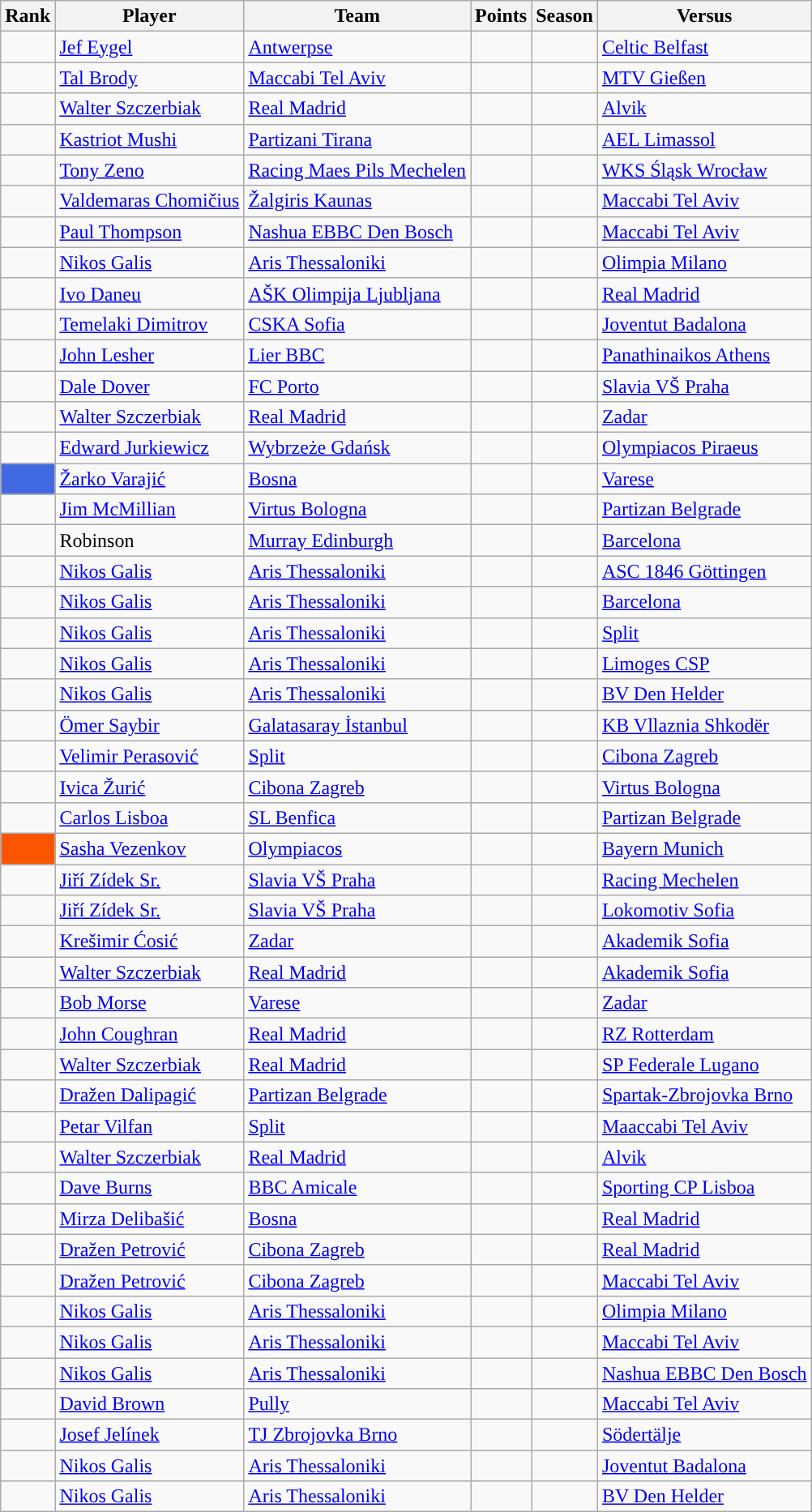<table class="wikitable sortable">
<tr>
<th>Rank</th>
<th>Player</th>
<th>Team</th>
<th>Points</th>
<th>Season</th>
<th>Versus</th>
</tr>
<tr>
<td></td>
<td> <a href='#'>Jef Eygel</a></td>
<td> <a href='#'>Antwerpse</a></td>
<td></td>
<td></td>
<td> <a href='#'>Celtic Belfast</a></td>
</tr>
<tr>
<td></td>
<td> <a href='#'>Tal Brody</a></td>
<td> <a href='#'>Maccabi Tel Aviv</a></td>
<td></td>
<td></td>
<td> <a href='#'>MTV Gießen</a></td>
</tr>
<tr>
<td></td>
<td> <a href='#'>Walter Szczerbiak</a></td>
<td> <a href='#'>Real Madrid</a></td>
<td></td>
<td></td>
<td> <a href='#'>Alvik</a></td>
</tr>
<tr>
<td></td>
<td> <a href='#'>Kastriot Mushi</a></td>
<td> <a href='#'>Partizani Tirana</a></td>
<td></td>
<td></td>
<td> <a href='#'>AEL Limassol</a></td>
</tr>
<tr>
<td></td>
<td> <a href='#'>Tony Zeno</a></td>
<td> <a href='#'>Racing Maes Pils Mechelen</a></td>
<td></td>
<td></td>
<td> <a href='#'>WKS Śląsk Wrocław</a></td>
</tr>
<tr>
<td></td>
<td> <a href='#'>Valdemaras Chomičius</a></td>
<td> <a href='#'>Žalgiris Kaunas</a></td>
<td></td>
<td></td>
<td> <a href='#'>Maccabi Tel Aviv</a></td>
</tr>
<tr>
<td></td>
<td> <a href='#'>Paul Thompson</a></td>
<td> <a href='#'>Nashua EBBC Den Bosch</a></td>
<td></td>
<td></td>
<td> <a href='#'>Maccabi Tel Aviv</a></td>
</tr>
<tr>
<td></td>
<td> <a href='#'>Nikos Galis</a></td>
<td> <a href='#'>Aris Thessaloniki</a></td>
<td></td>
<td></td>
<td> <a href='#'>Olimpia Milano</a></td>
</tr>
<tr>
<td></td>
<td> <a href='#'>Ivo Daneu</a></td>
<td> <a href='#'>AŠK Olimpija Ljubljana</a></td>
<td></td>
<td></td>
<td> <a href='#'>Real Madrid</a></td>
</tr>
<tr>
<td></td>
<td> <a href='#'>Temelaki Dimitrov</a></td>
<td> <a href='#'>CSKA Sofia</a></td>
<td></td>
<td></td>
<td> <a href='#'>Joventut Badalona</a></td>
</tr>
<tr>
<td></td>
<td> <a href='#'>John Lesher</a></td>
<td> <a href='#'>Lier BBC</a></td>
<td></td>
<td></td>
<td> <a href='#'>Panathinaikos Athens</a></td>
</tr>
<tr>
<td></td>
<td> <a href='#'>Dale Dover</a></td>
<td> <a href='#'>FC Porto</a></td>
<td></td>
<td></td>
<td> <a href='#'>Slavia VŠ Praha</a></td>
</tr>
<tr>
<td></td>
<td> <a href='#'>Walter Szczerbiak</a></td>
<td> <a href='#'>Real Madrid</a></td>
<td></td>
<td></td>
<td> <a href='#'>Zadar</a></td>
</tr>
<tr>
<td></td>
<td> <a href='#'>Edward Jurkiewicz</a></td>
<td> <a href='#'>Wybrzeże Gdańsk</a></td>
<td></td>
<td></td>
<td> <a href='#'>Olympiacos Piraeus</a></td>
</tr>
<tr>
<td style="background-color:#4169E1"></td>
<td> <a href='#'>Žarko Varajić</a></td>
<td> <a href='#'>Bosna</a></td>
<td></td>
<td></td>
<td> <a href='#'>Varese</a></td>
</tr>
<tr>
<td></td>
<td> <a href='#'>Jim McMillian</a></td>
<td> <a href='#'>Virtus Bologna</a></td>
<td></td>
<td></td>
<td> <a href='#'>Partizan Belgrade</a></td>
</tr>
<tr>
<td></td>
<td> Robinson</td>
<td> <a href='#'>Murray Edinburgh</a></td>
<td></td>
<td></td>
<td> <a href='#'>Barcelona</a></td>
</tr>
<tr>
<td></td>
<td> <a href='#'>Nikos Galis</a></td>
<td> <a href='#'>Aris Thessaloniki</a></td>
<td></td>
<td></td>
<td> <a href='#'>ASC 1846 Göttingen</a></td>
</tr>
<tr>
<td></td>
<td> <a href='#'>Nikos Galis</a></td>
<td> <a href='#'>Aris Thessaloniki</a></td>
<td></td>
<td></td>
<td> <a href='#'>Barcelona</a></td>
</tr>
<tr>
<td></td>
<td> <a href='#'>Nikos Galis</a></td>
<td> <a href='#'>Aris Thessaloniki</a></td>
<td></td>
<td></td>
<td> <a href='#'>Split</a></td>
</tr>
<tr>
<td></td>
<td> <a href='#'>Nikos Galis</a></td>
<td> <a href='#'>Aris Thessaloniki</a></td>
<td></td>
<td></td>
<td> <a href='#'>Limoges CSP</a></td>
</tr>
<tr>
<td></td>
<td> <a href='#'>Nikos Galis</a></td>
<td> <a href='#'>Aris Thessaloniki</a></td>
<td></td>
<td></td>
<td> <a href='#'>BV Den Helder</a></td>
</tr>
<tr>
<td></td>
<td> <a href='#'>Ömer Saybir</a></td>
<td> <a href='#'>Galatasaray İstanbul</a></td>
<td></td>
<td></td>
<td> <a href='#'>KB Vllaznia Shkodër</a></td>
</tr>
<tr>
<td></td>
<td> <a href='#'>Velimir Perasović</a></td>
<td> <a href='#'>Split</a></td>
<td></td>
<td></td>
<td> <a href='#'>Cibona Zagreb</a></td>
</tr>
<tr>
<td></td>
<td> <a href='#'>Ivica Žurić</a></td>
<td> <a href='#'>Cibona Zagreb</a></td>
<td></td>
<td></td>
<td> <a href='#'>Virtus Bologna</a></td>
</tr>
<tr>
<td></td>
<td> <a href='#'>Carlos Lisboa</a></td>
<td> <a href='#'>SL Benfica</a></td>
<td></td>
<td></td>
<td> <a href='#'>Partizan Belgrade</a></td>
</tr>
<tr>
<td style="background-color:#FA5500"></td>
<td> <a href='#'>Sasha Vezenkov</a></td>
<td> <a href='#'>Olympiacos</a></td>
<td></td>
<td></td>
<td> <a href='#'>Bayern Munich</a></td>
</tr>
<tr>
<td></td>
<td> <a href='#'>Jiří Zídek Sr.</a></td>
<td> <a href='#'>Slavia VŠ Praha</a></td>
<td></td>
<td></td>
<td> <a href='#'>Racing Mechelen</a></td>
</tr>
<tr>
<td></td>
<td> <a href='#'>Jiří Zídek Sr.</a></td>
<td> <a href='#'>Slavia VŠ Praha</a></td>
<td></td>
<td></td>
<td> <a href='#'>Lokomotiv Sofia</a></td>
</tr>
<tr>
<td></td>
<td> <a href='#'>Krešimir Ćosić</a></td>
<td> <a href='#'>Zadar</a></td>
<td></td>
<td></td>
<td> <a href='#'>Akademik Sofia</a></td>
</tr>
<tr>
<td></td>
<td> <a href='#'>Walter Szczerbiak</a></td>
<td> <a href='#'>Real Madrid</a></td>
<td></td>
<td></td>
<td> <a href='#'>Akademik Sofia</a></td>
</tr>
<tr>
<td></td>
<td> <a href='#'>Bob Morse</a></td>
<td> <a href='#'>Varese</a></td>
<td></td>
<td></td>
<td> <a href='#'>Zadar</a></td>
</tr>
<tr>
<td></td>
<td> <a href='#'>John Coughran</a></td>
<td> <a href='#'>Real Madrid</a></td>
<td></td>
<td></td>
<td> <a href='#'>RZ Rotterdam</a></td>
</tr>
<tr>
<td></td>
<td> <a href='#'>Walter Szczerbiak</a></td>
<td> <a href='#'>Real Madrid</a></td>
<td></td>
<td></td>
<td> <a href='#'>SP Federale Lugano</a></td>
</tr>
<tr>
<td></td>
<td> <a href='#'>Dražen Dalipagić</a></td>
<td> <a href='#'>Partizan Belgrade</a></td>
<td></td>
<td></td>
<td> <a href='#'>Spartak-Zbrojovka Brno</a></td>
</tr>
<tr>
<td></td>
<td> <a href='#'>Petar Vilfan</a></td>
<td> <a href='#'>Split</a></td>
<td></td>
<td></td>
<td> <a href='#'>Maaccabi Tel Aviv</a></td>
</tr>
<tr>
<td></td>
<td> <a href='#'>Walter Szczerbiak</a></td>
<td> <a href='#'>Real Madrid</a></td>
<td></td>
<td></td>
<td> <a href='#'>Alvik</a></td>
</tr>
<tr>
<td></td>
<td> <a href='#'>Dave Burns</a></td>
<td> <a href='#'>BBC Amicale</a></td>
<td></td>
<td></td>
<td> <a href='#'>Sporting CP Lisboa</a></td>
</tr>
<tr>
<td></td>
<td> <a href='#'>Mirza Delibašić</a></td>
<td> <a href='#'>Bosna</a></td>
<td></td>
<td></td>
<td> <a href='#'>Real Madrid</a></td>
</tr>
<tr>
<td></td>
<td> <a href='#'>Dražen Petrović</a></td>
<td> <a href='#'>Cibona Zagreb</a></td>
<td></td>
<td></td>
<td> <a href='#'>Real Madrid</a></td>
</tr>
<tr>
<td></td>
<td> <a href='#'>Dražen Petrović</a></td>
<td> <a href='#'>Cibona Zagreb</a></td>
<td></td>
<td></td>
<td> <a href='#'>Maccabi Tel Aviv</a></td>
</tr>
<tr>
<td></td>
<td> <a href='#'>Nikos Galis</a></td>
<td> <a href='#'>Aris Thessaloniki</a></td>
<td></td>
<td></td>
<td> <a href='#'>Olimpia Milano</a></td>
</tr>
<tr>
<td></td>
<td> <a href='#'>Nikos Galis</a></td>
<td> <a href='#'>Aris Thessaloniki</a></td>
<td></td>
<td></td>
<td> <a href='#'>Maccabi Tel Aviv</a></td>
</tr>
<tr>
<td></td>
<td> <a href='#'>Nikos Galis</a></td>
<td> <a href='#'>Aris Thessaloniki</a></td>
<td></td>
<td></td>
<td> <a href='#'>Nashua EBBC Den Bosch</a></td>
</tr>
<tr>
<td></td>
<td> <a href='#'>David Brown</a></td>
<td> <a href='#'>Pully</a></td>
<td></td>
<td></td>
<td> <a href='#'>Maccabi Tel Aviv</a></td>
</tr>
<tr>
<td></td>
<td> <a href='#'>Josef Jelínek</a></td>
<td> <a href='#'>TJ Zbrojovka Brno</a></td>
<td></td>
<td></td>
<td> <a href='#'>Södertälje</a></td>
</tr>
<tr>
<td></td>
<td> <a href='#'>Nikos Galis</a></td>
<td> <a href='#'>Aris Thessaloniki</a></td>
<td></td>
<td></td>
<td> <a href='#'>Joventut Badalona</a></td>
</tr>
<tr>
<td></td>
<td> <a href='#'>Nikos Galis</a></td>
<td> <a href='#'>Aris Thessaloniki</a></td>
<td></td>
<td></td>
<td> <a href='#'>BV Den Helder</a></td>
</tr>
</table>
